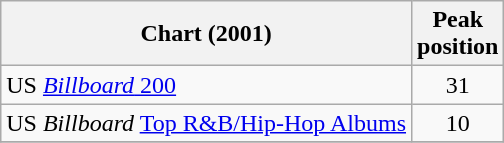<table class="wikitable sortable">
<tr>
<th>Chart (2001)</th>
<th>Peak<br>position</th>
</tr>
<tr>
<td>US <a href='#'><em>Billboard</em> 200</a></td>
<td style="text-align:center;">31</td>
</tr>
<tr>
<td>US <em>Billboard</em> <a href='#'>Top R&B/Hip-Hop Albums</a></td>
<td style="text-align:center;">10</td>
</tr>
<tr>
</tr>
</table>
